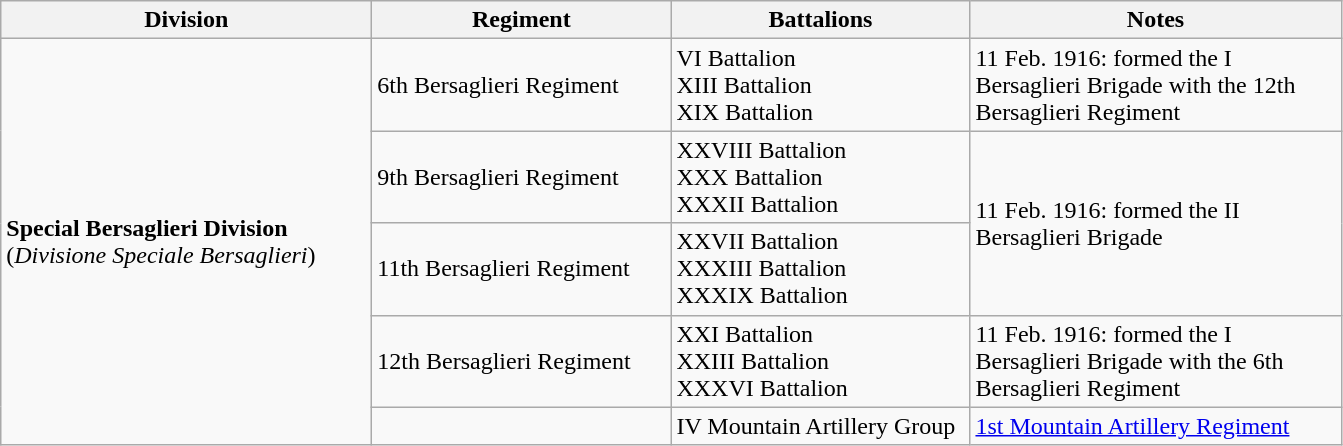<table class="wikitable">
<tr>
<th>Division</th>
<th>Regiment</th>
<th>Battalions</th>
<th>Notes</th>
</tr>
<tr>
<td rowspan="5" colspan="1" style="text-align: left; width: 15em;"><strong>Special Bersaglieri Division</strong><br>(<em>Divisione Speciale Bersaglieri</em>)</td>
<td rowspan="1" colspan="1" style="text-align: left; width: 12em;">6th Bersaglieri Regiment</td>
<td rowspan="1" colspan="1" style="text-align: left; width: 12em;">VI Battalion<br>XIII Battalion<br>XIX Battalion</td>
<td rowspan="1" colspan="1" style="text-align: left; width: 15em;">11 Feb. 1916: formed the I Bersaglieri Brigade with the 12th Bersaglieri Regiment</td>
</tr>
<tr>
<td rowspan="1" colspan="1" style="text-align: left;">9th Bersaglieri Regiment</td>
<td rowspan="1" colspan="1" style="text-align: left;">XXVIII Battalion<br>XXX Battalion<br>XXXII Battalion</td>
<td rowspan="2" colspan="1" style="text-align: left;">11 Feb. 1916: formed the II Bersaglieri Brigade</td>
</tr>
<tr>
<td rowspan="1" colspan="1" style="text-align: left;">11th Bersaglieri Regiment</td>
<td rowspan="1" colspan="1" style="text-align: left;">XXVII Battalion<br>XXXIII Battalion<br>XXXIX Battalion</td>
</tr>
<tr>
<td rowspan="1" colspan="1" style="text-align: left;">12th Bersaglieri Regiment</td>
<td rowspan="1" colspan="1" style="text-align: left;">XXI Battalion<br>XXIII Battalion<br>XXXVI Battalion</td>
<td rowspan="1" colspan="1" style="text-align: left;">11 Feb. 1916: formed the I Bersaglieri Brigade with the 6th Bersaglieri Regiment</td>
</tr>
<tr>
<td rowspan="1" colspan="1" style="text-align: left;"></td>
<td rowspan="1" colspan="1" style="text-align: left;">IV Mountain Artillery Group</td>
<td rowspan="1" colspan="1" style="text-align: left;"><a href='#'>1st Mountain Artillery Regiment</a></td>
</tr>
</table>
